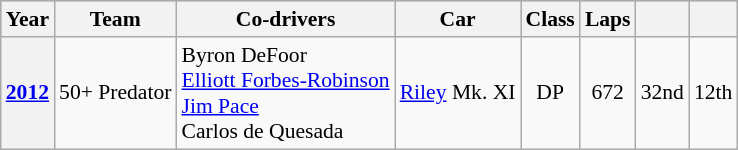<table class="wikitable" style="text-align:center; font-size:90%;">
<tr style="background:#ABBBDD;">
<th>Year</th>
<th>Team</th>
<th>Co-drivers</th>
<th>Car</th>
<th>Class</th>
<th>Laps</th>
<th></th>
<th></th>
</tr>
<tr>
<th><a href='#'>2012</a></th>
<td align="left"> 50+ Predator</td>
<td align="left"> Byron DeFoor<br> <a href='#'>Elliott Forbes-Robinson</a><br> <a href='#'>Jim Pace</a><br> Carlos de Quesada</td>
<td align="left"><a href='#'>Riley</a> Mk. XI</td>
<td>DP</td>
<td>672</td>
<td>32nd</td>
<td>12th</td>
</tr>
</table>
